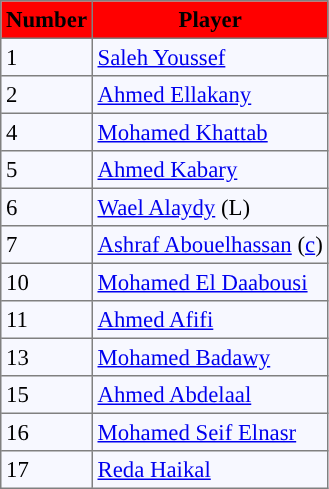<table bgcolor="#f7f8ff" cellpadding="3" cellspacing="0" border="1" style="font-size: 95%; border: gray solid 1px; border-collapse: collapse;">
<tr bgcolor="#ff0000">
<td align=center><strong>Number</strong></td>
<td align=center><strong>Player</strong></td>
</tr>
<tr align="left">
<td>1</td>
<td> <a href='#'>Saleh Youssef</a></td>
</tr>
<tr align=left>
<td>2</td>
<td> <a href='#'>Ahmed Ellakany</a></td>
</tr>
<tr align="left">
<td>4</td>
<td> <a href='#'>Mohamed Khattab</a></td>
</tr>
<tr align="left">
<td>5</td>
<td> <a href='#'>Ahmed Kabary</a></td>
</tr>
<tr align="left">
<td>6</td>
<td> <a href='#'>Wael Alaydy</a> (L)</td>
</tr>
<tr align="left">
<td>7</td>
<td> <a href='#'>Ashraf Abouelhassan</a> (<a href='#'>c</a>)</td>
</tr>
<tr align="left">
<td>10</td>
<td> <a href='#'>Mohamed El Daabousi</a></td>
</tr>
<tr align="left">
<td>11</td>
<td> <a href='#'>Ahmed Afifi</a></td>
</tr>
<tr align="left">
<td>13</td>
<td> <a href='#'>Mohamed Badawy</a></td>
</tr>
<tr align="left">
<td>15</td>
<td> <a href='#'>Ahmed Abdelaal</a></td>
</tr>
<tr align="left">
<td>16</td>
<td> <a href='#'>Mohamed Seif Elnasr</a></td>
</tr>
<tr align="left">
<td>17</td>
<td> <a href='#'>Reda Haikal</a></td>
</tr>
</table>
